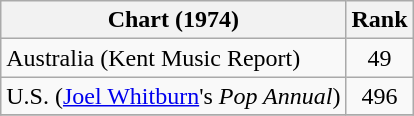<table class="wikitable">
<tr>
<th align="left">Chart (1974)</th>
<th style="text-align:center;">Rank</th>
</tr>
<tr>
<td>Australia (Kent Music Report)</td>
<td style="text-align:center;">49</td>
</tr>
<tr>
<td>U.S. (<a href='#'>Joel Whitburn</a>'s <em>Pop Annual</em>)</td>
<td style="text-align:center;">496</td>
</tr>
<tr>
</tr>
</table>
